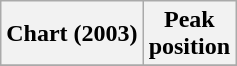<table class="wikitable sortable plainrowheaders" style="text-align:center">
<tr>
<th scope="col">Chart (2003)</th>
<th scope="col">Peak<br> position</th>
</tr>
<tr>
</tr>
</table>
